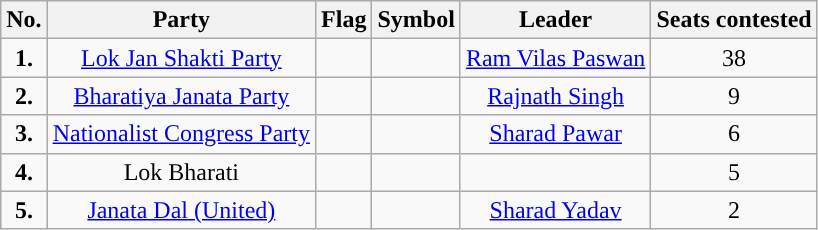<table class="wikitable">
<tr>
<th>No.</th>
<th>Party</th>
<th>Flag</th>
<th>Symbol</th>
<th>Leader</th>
<th>Seats contested</th>
</tr>
<tr>
<td ! style="text-align:center; background:"><strong>1.</strong></td>
<td style="text-align:center"><a href='#'>Lok Jan Shakti Party</a></td>
<td></td>
<td></td>
<td style="text-align:center"><a href='#'>Ram Vilas Paswan</a></td>
<td style="text-align:center">38</td>
</tr>
<tr>
<td ! style="text-align:center; background:"><strong>2.</strong></td>
<td style="text-align:center"><a href='#'>Bharatiya Janata Party</a></td>
<td></td>
<td></td>
<td style="text-align:center"><a href='#'>Rajnath Singh</a></td>
<td style="text-align:center">9</td>
</tr>
<tr>
<td ! style="text-align:center; background:"><strong>3.</strong></td>
<td style="text-align:center"><a href='#'>Nationalist Congress Party</a></td>
<td></td>
<td></td>
<td style="text-align:center"><a href='#'>Sharad Pawar</a></td>
<td style="text-align:center">6</td>
</tr>
<tr>
<td ! style="text-align:center; background:"><strong>4.</strong></td>
<td style="text-align:center">Lok Bharati</td>
<td></td>
<td></td>
<td style="text-align:center"></td>
<td style="text-align:center">5</td>
</tr>
<tr>
<td ! style="text-align:center; background:"><strong>5.</strong></td>
<td style="text-align:center"><a href='#'>Janata Dal (United)</a></td>
<td></td>
<td></td>
<td style="text-align:center"><a href='#'>Sharad Yadav</a></td>
<td style="text-align:center">2</td>
</tr>
</table>
